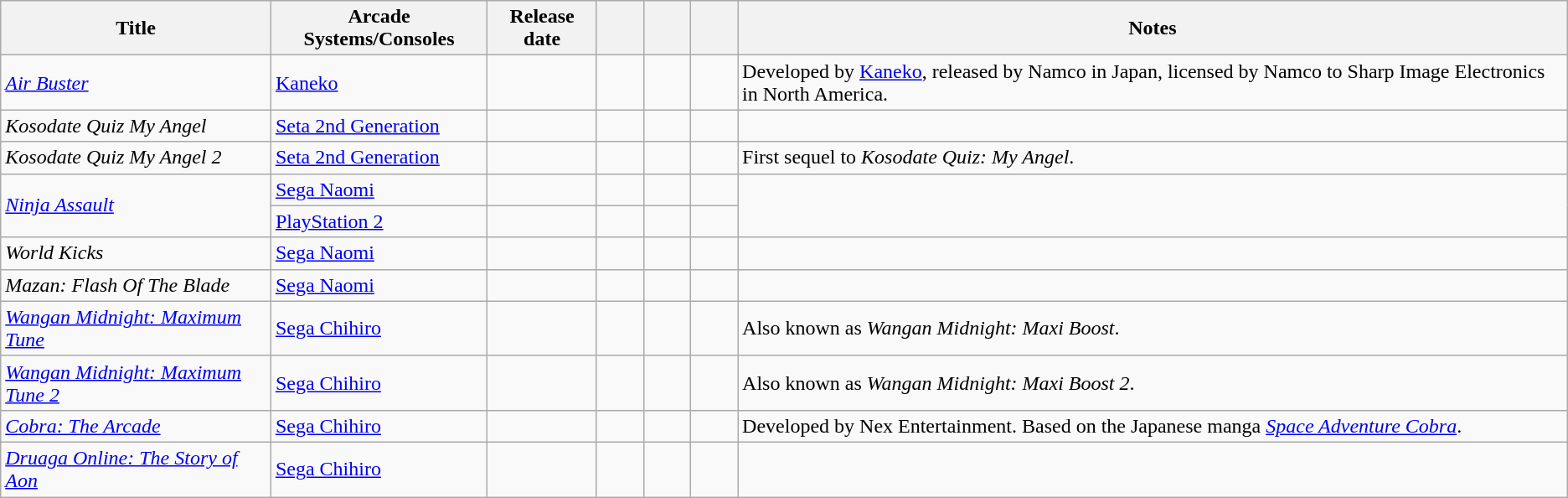<table class="wikitable sortable" width="auto">
<tr>
<th>Title</th>
<th>Arcade Systems/Consoles</th>
<th>Release date</th>
<th scope="col" style="width:3%;"></th>
<th scope="col" style="width:3%;"></th>
<th scope="col" style="width:3%;"></th>
<th class="unsortable">Notes</th>
</tr>
<tr>
<td><em><a href='#'>Air Buster</a></em></td>
<td><a href='#'>Kaneko</a></td>
<td></td>
<td></td>
<td></td>
<td></td>
<td>Developed by <a href='#'>Kaneko</a>, released by Namco in Japan, licensed by Namco to Sharp Image Electronics in North America.</td>
</tr>
<tr>
<td><em>Kosodate Quiz My Angel</em></td>
<td><a href='#'>Seta 2nd Generation</a></td>
<td></td>
<td></td>
<td></td>
<td></td>
<td></td>
</tr>
<tr>
<td><em>Kosodate Quiz My Angel 2</em></td>
<td><a href='#'>Seta 2nd Generation</a></td>
<td></td>
<td></td>
<td></td>
<td></td>
<td>First sequel to <em>Kosodate Quiz: My Angel</em>.</td>
</tr>
<tr>
<td scope="row" rowspan="2"><em><a href='#'>Ninja Assault</a></em></td>
<td><a href='#'>Sega Naomi</a></td>
<td></td>
<td></td>
<td></td>
<td></td>
<td rowspan="2"></td>
</tr>
<tr>
<td><a href='#'>PlayStation 2</a></td>
<td></td>
<td></td>
<td></td>
<td></td>
</tr>
<tr>
<td><em>World Kicks</em></td>
<td><a href='#'>Sega Naomi</a></td>
<td></td>
<td></td>
<td></td>
<td></td>
<td></td>
</tr>
<tr>
<td><em>Mazan: Flash Of The Blade</em></td>
<td><a href='#'>Sega Naomi</a></td>
<td></td>
<td></td>
<td></td>
<td></td>
<td></td>
</tr>
<tr>
<td><em><a href='#'>Wangan Midnight: Maximum Tune</a></em></td>
<td><a href='#'>Sega Chihiro</a></td>
<td></td>
<td></td>
<td></td>
<td></td>
<td>Also known as <em>Wangan Midnight: Maxi Boost</em>.</td>
</tr>
<tr>
<td><em><a href='#'>Wangan Midnight: Maximum Tune 2</a></em></td>
<td><a href='#'>Sega Chihiro</a></td>
<td></td>
<td></td>
<td></td>
<td></td>
<td>Also known as <em>Wangan Midnight: Maxi Boost 2</em>.</td>
</tr>
<tr>
<td><em><a href='#'>Cobra: The Arcade</a></em></td>
<td><a href='#'>Sega Chihiro</a></td>
<td></td>
<td></td>
<td></td>
<td></td>
<td>Developed by Nex Entertainment. Based on the Japanese manga <em><a href='#'>Space Adventure Cobra</a></em>.</td>
</tr>
<tr>
<td><em><a href='#'>Druaga Online: The Story of Aon</a></em></td>
<td><a href='#'>Sega Chihiro</a></td>
<td></td>
<td></td>
<td></td>
<td></td>
<td></td>
</tr>
</table>
